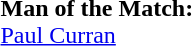<table width=100% style="font-size: 100%">
<tr>
<td><br><strong>Man of the Match:</strong>
<br><a href='#'>Paul Curran</a></td>
</tr>
</table>
